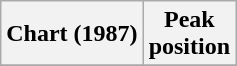<table class="wikitable sortable plainrowheaders" style="text-align:center">
<tr>
<th scope="col">Chart (1987)</th>
<th scope="col">Peak<br>position</th>
</tr>
<tr>
</tr>
</table>
